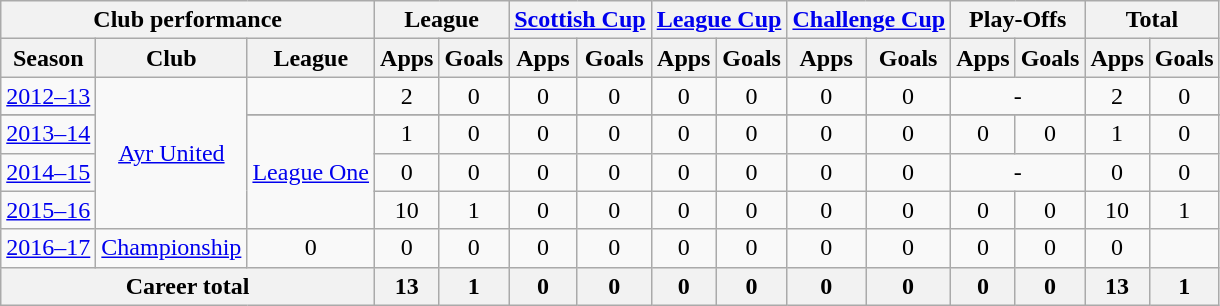<table class="wikitable" style="text-align:center;">
<tr>
<th colspan=3>Club performance</th>
<th colspan=2>League</th>
<th colspan=2><a href='#'>Scottish Cup</a></th>
<th colspan=2><a href='#'>League Cup</a></th>
<th colspan=2><a href='#'>Challenge Cup</a></th>
<th colspan=2>Play-Offs</th>
<th colspan=2>Total</th>
</tr>
<tr>
<th>Season</th>
<th>Club</th>
<th>League</th>
<th>Apps</th>
<th>Goals</th>
<th>Apps</th>
<th>Goals</th>
<th>Apps</th>
<th>Goals</th>
<th>Apps</th>
<th>Goals</th>
<th>Apps</th>
<th>Goals</th>
<th>Apps</th>
<th>Goals</th>
</tr>
<tr>
<td><a href='#'>2012–13</a></td>
<td rowspan="5"><a href='#'>Ayr United</a></td>
<td></td>
<td>2</td>
<td>0</td>
<td>0</td>
<td>0</td>
<td>0</td>
<td>0</td>
<td>0</td>
<td>0</td>
<td colspan="2">-</td>
<td>2</td>
<td>0</td>
</tr>
<tr>
</tr>
<tr>
<td><a href='#'>2013–14</a></td>
<td rowspan="3"><a href='#'>League One</a></td>
<td>1</td>
<td>0</td>
<td>0</td>
<td>0</td>
<td>0</td>
<td>0</td>
<td>0</td>
<td>0</td>
<td>0</td>
<td>0</td>
<td>1</td>
<td>0</td>
</tr>
<tr>
<td><a href='#'>2014–15</a></td>
<td>0</td>
<td>0</td>
<td>0</td>
<td>0</td>
<td>0</td>
<td>0</td>
<td>0</td>
<td>0</td>
<td colspan="2">-</td>
<td>0</td>
<td>0</td>
</tr>
<tr>
<td><a href='#'>2015–16</a></td>
<td>10</td>
<td>1</td>
<td>0</td>
<td>0</td>
<td>0</td>
<td>0</td>
<td>0</td>
<td>0</td>
<td>0</td>
<td>0</td>
<td>10</td>
<td>1</td>
</tr>
<tr>
<td><a href='#'>2016–17</a></td>
<td><a href='#'>Championship</a></td>
<td>0</td>
<td>0</td>
<td>0</td>
<td>0</td>
<td>0</td>
<td>0</td>
<td>0</td>
<td>0</td>
<td>0</td>
<td>0</td>
<td>0</td>
<td>0</td>
</tr>
<tr>
<th colspan=3>Career total</th>
<th>13</th>
<th>1</th>
<th>0</th>
<th>0</th>
<th>0</th>
<th>0</th>
<th>0</th>
<th>0</th>
<th>0</th>
<th>0</th>
<th>13</th>
<th>1</th>
</tr>
</table>
